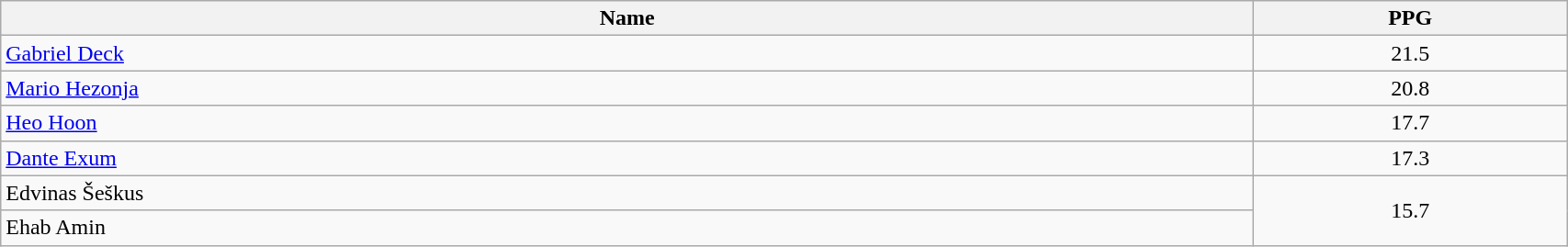<table class=wikitable width="90%">
<tr>
<th width="80%">Name</th>
<th width="20%">PPG</th>
</tr>
<tr>
<td> <a href='#'>Gabriel Deck</a></td>
<td align=center>21.5</td>
</tr>
<tr>
<td> <a href='#'>Mario Hezonja</a></td>
<td align=center>20.8</td>
</tr>
<tr>
<td> <a href='#'>Heo Hoon</a></td>
<td align=center>17.7</td>
</tr>
<tr>
<td> <a href='#'>Dante Exum</a></td>
<td align=center>17.3</td>
</tr>
<tr>
<td> Edvinas Šeškus</td>
<td rowspan=2 align=center>15.7</td>
</tr>
<tr>
<td> Ehab Amin</td>
</tr>
</table>
